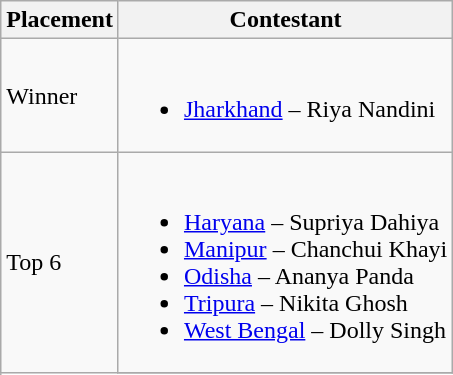<table class="wikitable">
<tr>
<th>Placement</th>
<th>Contestant</th>
</tr>
<tr>
<td>Winner</td>
<td><br><ul><li><a href='#'>Jharkhand</a> – Riya Nandini</li></ul></td>
</tr>
<tr>
<td rowspan=6>Top 6</td>
<td><br><ul><li><a href='#'>Haryana</a> – Supriya Dahiya</li><li><a href='#'>Manipur</a> – Chanchui Khayi</li><li><a href='#'>Odisha</a> – Ananya Panda</li><li><a href='#'>Tripura</a> – Nikita Ghosh</li><li><a href='#'>West Bengal</a> – Dolly Singh</li></ul></td>
</tr>
<tr>
</tr>
</table>
